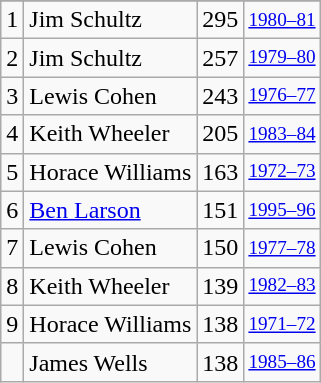<table class="wikitable">
<tr>
</tr>
<tr>
<td>1</td>
<td>Jim Schultz</td>
<td>295</td>
<td style="font-size:80%;"><a href='#'>1980–81</a></td>
</tr>
<tr>
<td>2</td>
<td>Jim Schultz</td>
<td>257</td>
<td style="font-size:80%;"><a href='#'>1979–80</a></td>
</tr>
<tr>
<td>3</td>
<td>Lewis Cohen</td>
<td>243</td>
<td style="font-size:80%;"><a href='#'>1976–77</a></td>
</tr>
<tr>
<td>4</td>
<td>Keith Wheeler</td>
<td>205</td>
<td style="font-size:80%;"><a href='#'>1983–84</a></td>
</tr>
<tr>
<td>5</td>
<td>Horace Williams</td>
<td>163</td>
<td style="font-size:80%;"><a href='#'>1972–73</a></td>
</tr>
<tr>
<td>6</td>
<td><a href='#'>Ben Larson</a></td>
<td>151</td>
<td style="font-size:80%;"><a href='#'>1995–96</a></td>
</tr>
<tr>
<td>7</td>
<td>Lewis Cohen</td>
<td>150</td>
<td style="font-size:80%;"><a href='#'>1977–78</a></td>
</tr>
<tr>
<td>8</td>
<td>Keith Wheeler</td>
<td>139</td>
<td style="font-size:80%;"><a href='#'>1982–83</a></td>
</tr>
<tr>
<td>9</td>
<td>Horace Williams</td>
<td>138</td>
<td style="font-size:80%;"><a href='#'>1971–72</a></td>
</tr>
<tr>
<td></td>
<td>James Wells</td>
<td>138</td>
<td style="font-size:80%;"><a href='#'>1985–86</a></td>
</tr>
</table>
